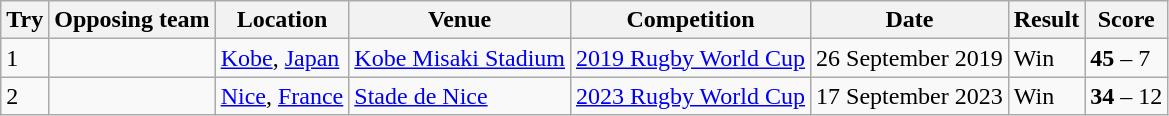<table class="wikitable" style="font-size:100%">
<tr>
<th>Try</th>
<th>Opposing team</th>
<th>Location</th>
<th>Venue</th>
<th>Competition</th>
<th>Date</th>
<th>Result</th>
<th>Score</th>
</tr>
<tr>
<td>1</td>
<td></td>
<td><a href='#'>Kobe</a>, <a href='#'>Japan</a></td>
<td><a href='#'>Kobe Misaki Stadium</a></td>
<td><a href='#'>2019 Rugby World Cup</a></td>
<td>26 September 2019</td>
<td>Win</td>
<td><strong>45</strong> – 7</td>
</tr>
<tr>
<td>2</td>
<td></td>
<td><a href='#'>Nice</a>, <a href='#'>France</a></td>
<td><a href='#'>Stade de Nice</a></td>
<td><a href='#'>2023 Rugby World Cup</a></td>
<td>17 September 2023</td>
<td>Win</td>
<td><strong>34</strong> – 12</td>
</tr>
</table>
